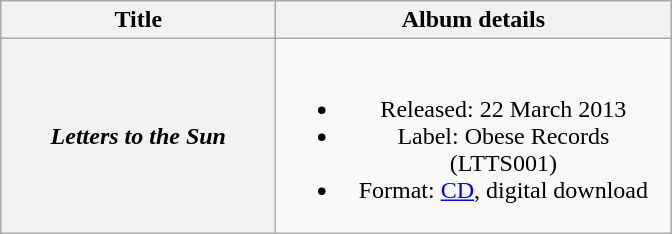<table class="wikitable plainrowheaders" style="text-align:center;">
<tr>
<th scope="col"  style="width:11em;">Title</th>
<th scope="col"  style="width:16em;">Album details</th>
</tr>
<tr>
<th scope="row"><em>Letters to the Sun</em></th>
<td><br><ul><li>Released: 22 March 2013</li><li>Label: Obese Records (LTTS001)</li><li>Format: <a href='#'>CD</a>, digital download</li></ul></td>
</tr>
</table>
